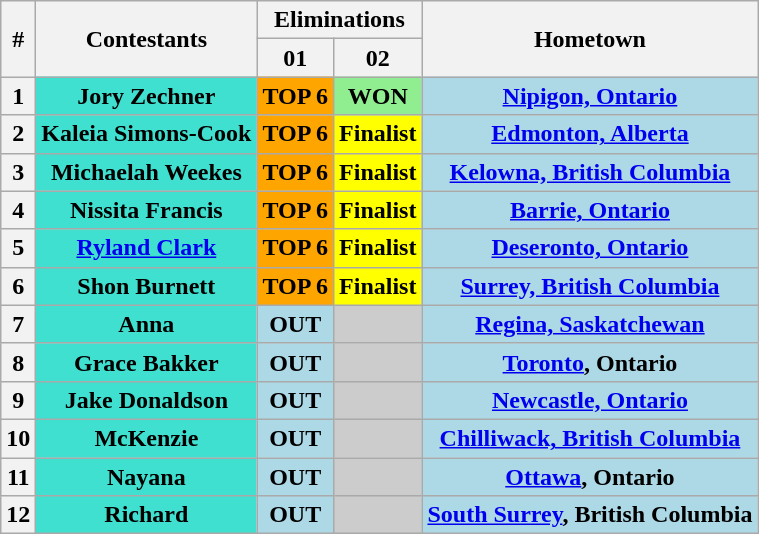<table class="wikitable" style="text-align:center;">
<tr>
<th rowspan=2>#</th>
<th rowspan=2>Contestants</th>
<th colspan=2>Eliminations</th>
<th rowspan=2>Hometown</th>
</tr>
<tr>
<th>01</th>
<th>02</th>
</tr>
<tr>
<th>1</th>
<td style="background:Turquoise"><strong>Jory Zechner</strong></td>
<td style="background:Orange"><strong>TOP 6</strong></td>
<td style="background:lightgreen "><strong>WON</strong></td>
<td style="background:lightblue;"><strong><a href='#'>Nipigon, Ontario</a></strong></td>
</tr>
<tr>
<th>2</th>
<td style="background:Turquoise;"><strong> Kaleia Simons-Cook </strong></td>
<td style="background:Orange;"><strong>TOP 6</strong></td>
<td style="background:yellow "><strong> Finalist</strong></td>
<td style="background:lightblue;"><strong><a href='#'>Edmonton, Alberta</a></strong></td>
</tr>
<tr>
<th>3</th>
<td style="background:Turquoise;"><strong>Michaelah Weekes</strong></td>
<td style="background:Orange;"><strong>TOP 6</strong></td>
<td style="background:Yellow"><strong>Finalist</strong></td>
<td style="background:lightblue;"><strong><a href='#'>Kelowna, British Columbia</a></strong></td>
</tr>
<tr>
<th>4</th>
<td style="background:Turquoise;"><strong>Nissita Francis</strong></td>
<td style="background:Orange;"><strong>TOP 6</strong></td>
<td style="background:Yellow"><strong>Finalist</strong></td>
<td style="background:lightblue;"><strong><a href='#'>Barrie, Ontario</a></strong></td>
</tr>
<tr>
<th>5</th>
<td style="background:Turquoise;"><strong><a href='#'>Ryland Clark</a></strong></td>
<td style="background:Orange;"><strong>TOP 6</strong></td>
<td style="background:Yellow"><strong>Finalist</strong></td>
<td style="background:lightblue;"><strong><a href='#'>Deseronto, Ontario</a></strong></td>
</tr>
<tr>
<th>6</th>
<td style="background:Turquoise;"><strong>Shon Burnett</strong></td>
<td style="background:Orange;"><strong>TOP 6</strong></td>
<td style="background:Yellow"><strong>Finalist</strong></td>
<td style="background:lightblue;"><strong><a href='#'>Surrey, British Columbia</a></strong></td>
</tr>
<tr>
<th>7</th>
<td style="background:Turquoise;"><strong>Anna</strong></td>
<td style="background:lightblue;"><strong>OUT</strong></td>
<td style="background:#ccc"></td>
<td style="background:lightblue;"><strong><a href='#'>Regina, Saskatchewan</a></strong></td>
</tr>
<tr>
<th>8</th>
<td style="background:Turquoise;"><strong>Grace Bakker</strong></td>
<td style="background:lightblue;"><strong>OUT</strong></td>
<td style="background:#ccc"></td>
<td style="background:lightblue;"><strong><a href='#'>Toronto</a>, Ontario</strong></td>
</tr>
<tr>
<th>9</th>
<td style="background:Turquoise;"><strong>Jake Donaldson</strong></td>
<td style="background:lightblue;"><strong>OUT</strong></td>
<td style="background:#ccc"></td>
<td style="background:lightblue;"><strong><a href='#'>Newcastle, Ontario</a></strong></td>
</tr>
<tr>
<th>10</th>
<td style="background:Turquoise;"><strong>McKenzie</strong></td>
<td style="background:lightblue;"><strong>OUT</strong></td>
<td style="background:#ccc"></td>
<td style="background:lightblue;"><strong><a href='#'>Chilliwack, British Columbia</a></strong></td>
</tr>
<tr>
<th>11</th>
<td style="background:Turquoise;"><strong>Nayana</strong></td>
<td style="background:lightblue;"><strong>OUT</strong></td>
<td style="background:#ccc"></td>
<td style="background:lightblue;"><strong><a href='#'>Ottawa</a>, Ontario</strong></td>
</tr>
<tr>
<th>12</th>
<td style="background:Turquoise;"><strong>Richard</strong></td>
<td style="background:lightblue;"><strong>OUT</strong></td>
<td style="background:#ccc"></td>
<td style="background:lightblue;"><strong><a href='#'>South Surrey</a>, British Columbia</strong></td>
</tr>
</table>
